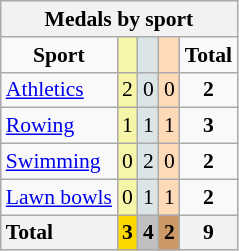<table class="wikitable" style="text-align:center;font-size:90%">
<tr style="background:#efefef;">
<th colspan=7><strong>Medals by sport</strong></th>
</tr>
<tr>
<td><strong>Sport</strong></td>
<td bgcolor=#f7f6a8></td>
<td bgcolor=#dce5e5></td>
<td bgcolor=#ffdab9></td>
<td><strong>Total</strong></td>
</tr>
<tr>
<td style="text-align:left;"><a href='#'>Athletics</a></td>
<td style="background:#F7F6A8;">2</td>
<td style="background:#DCE5E5;">0</td>
<td style="background:#FFDAB9;">0</td>
<td><strong>2</strong></td>
</tr>
<tr>
<td style="text-align:left;"><a href='#'>Rowing</a></td>
<td style="background:#F7F6A8;">1</td>
<td style="background:#DCE5E5;">1</td>
<td style="background:#FFDAB9;">1</td>
<td><strong>3</strong></td>
</tr>
<tr>
<td style="text-align:left;"><a href='#'>Swimming</a></td>
<td style="background:#F7F6A8;">0</td>
<td style="background:#DCE5E5;">2</td>
<td style="background:#FFDAB9;">0</td>
<td><strong>2</strong></td>
</tr>
<tr>
<td style="text-align:left;"><a href='#'>Lawn bowls</a></td>
<td style="background:#F7F6A8;">0</td>
<td style="background:#DCE5E5;">1</td>
<td style="background:#FFDAB9;">1</td>
<td><strong>2</strong></td>
</tr>
<tr>
<th style="text-align:left;"><strong>Total</strong></th>
<th style="background:gold;"><strong>3</strong></th>
<th style="background:silver;"><strong>4</strong></th>
<th style="background:#c96;"><strong>2</strong></th>
<th><strong>9</strong></th>
</tr>
</table>
